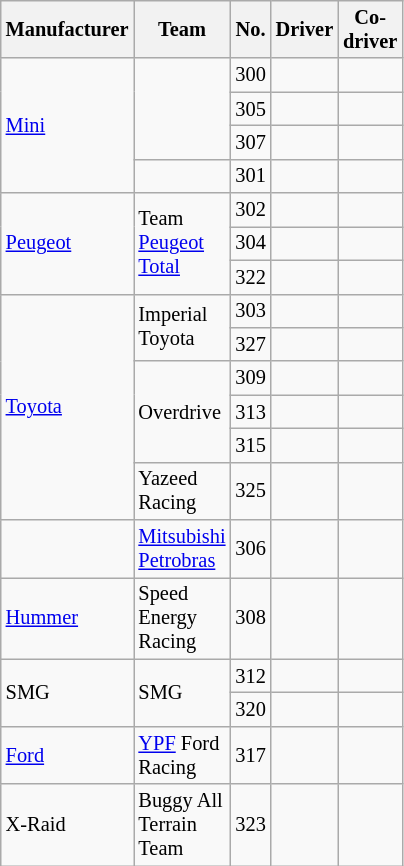<table class="wikitable" style="font-size:85%; ; width:15%">
<tr>
<th>Manufacturer</th>
<th>Team</th>
<th>No.</th>
<th>Driver</th>
<th>Co-driver</th>
</tr>
<tr>
<td rowspan=4> <a href='#'>Mini</a></td>
<td rowspan=3></td>
<td>300</td>
<td></td>
<td></td>
</tr>
<tr>
<td>305</td>
<td></td>
<td></td>
</tr>
<tr>
<td>307</td>
<td></td>
<td></td>
</tr>
<tr>
<td></td>
<td>301</td>
<td></td>
<td></td>
</tr>
<tr>
<td rowspan=3> <a href='#'>Peugeot</a></td>
<td rowspan=3>Team <a href='#'>Peugeot</a> <a href='#'>Total</a></td>
<td>302</td>
<td></td>
<td></td>
</tr>
<tr>
<td>304</td>
<td></td>
<td></td>
</tr>
<tr>
<td>322</td>
<td></td>
<td></td>
</tr>
<tr>
<td rowspan=6> <a href='#'>Toyota</a></td>
<td rowspan=2>Imperial Toyota</td>
<td>303</td>
<td></td>
<td></td>
</tr>
<tr>
<td>327</td>
<td></td>
<td></td>
</tr>
<tr>
<td rowspan=3>Overdrive</td>
<td>309</td>
<td></td>
<td></td>
</tr>
<tr>
<td>313</td>
<td></td>
<td></td>
</tr>
<tr>
<td>315</td>
<td></td>
<td></td>
</tr>
<tr>
<td>Yazeed Racing</td>
<td>325</td>
<td></td>
<td></td>
</tr>
<tr>
<td></td>
<td><a href='#'>Mitsubishi</a> <a href='#'>Petrobras</a></td>
<td>306</td>
<td></td>
<td></td>
</tr>
<tr>
<td> <a href='#'>Hummer</a></td>
<td>Speed Energy Racing</td>
<td>308</td>
<td></td>
<td></td>
</tr>
<tr>
<td rowspan=2> SMG</td>
<td rowspan=2>SMG</td>
<td>312</td>
<td></td>
<td></td>
</tr>
<tr>
<td>320</td>
<td></td>
<td></td>
</tr>
<tr>
<td> <a href='#'>Ford</a></td>
<td><a href='#'>YPF</a> Ford Racing</td>
<td>317</td>
<td></td>
<td></td>
</tr>
<tr>
<td> X-Raid</td>
<td>Buggy All Terrain Team</td>
<td>323</td>
<td></td>
<td></td>
</tr>
</table>
